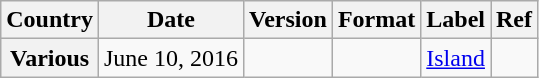<table class="wikitable plainrowheaders">
<tr>
<th scope="col">Country</th>
<th scope="col">Date</th>
<th scope="col">Version</th>
<th scope="col">Format</th>
<th scope="col">Label</th>
<th scope="col">Ref</th>
</tr>
<tr>
<th scope="row">Various</th>
<td>June 10, 2016</td>
<td></td>
<td></td>
<td><a href='#'>Island</a></td>
<td></td>
</tr>
</table>
